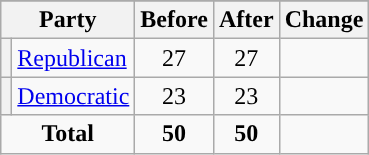<table class="wikitable" style="text-align:center;">
<tr>
</tr>
<tr>
<th colspan=2>Party</th>
<th>Before</th>
<th>After</th>
<th>Change</th>
</tr>
<tr>
<th style="background-color:"></th>
<td style="text-align:left;"><a href='#'>Republican</a></td>
<td>27</td>
<td>27</td>
<td></td>
</tr>
<tr>
<th style="background-color:"></th>
<td style="text-align:left;"><a href='#'>Democratic</a></td>
<td>23</td>
<td>23</td>
<td></td>
</tr>
<tr>
<td colspan=2><strong>Total</strong></td>
<td><strong>50</strong></td>
<td><strong>50</strong></td>
<td></td>
</tr>
</table>
